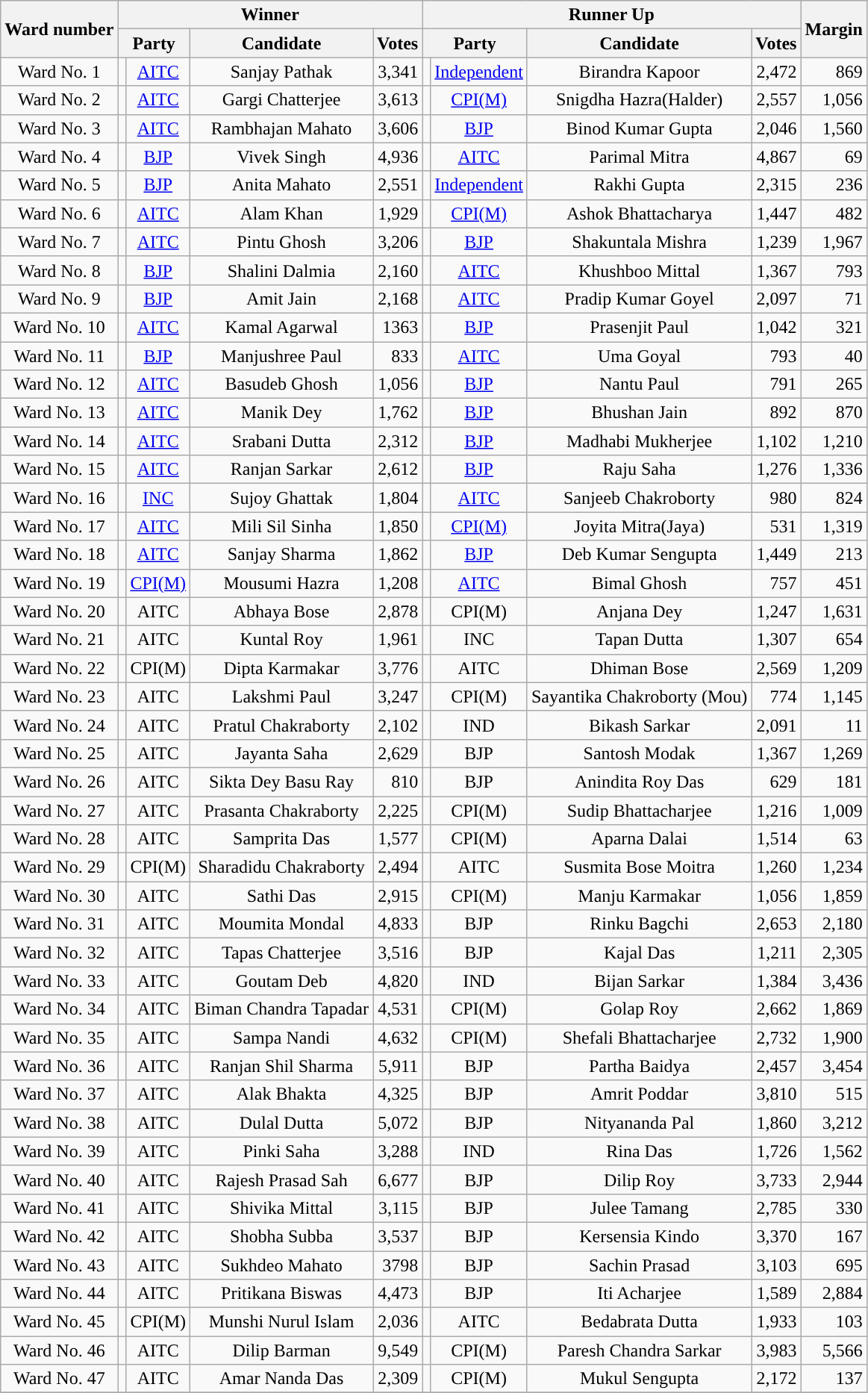<table class="wikitable sortable" style="text-align:center;">
<tr>
<th colspan="1" rowspan="2">Ward number</th>
<th colspan="4">Winner</th>
<th colspan="4">Runner Up</th>
<th rowspan="2">Margin</th>
</tr>
<tr>
<th colspan="2">Party</th>
<th>Candidate</th>
<th>Votes</th>
<th colspan="2">Party</th>
<th>Candidate</th>
<th>Votes</th>
</tr>
<tr>
<td>Ward No. 1</td>
<td style="background-color: "></td>
<td><a href='#'>AITC</a></td>
<td>Sanjay Pathak</td>
<td style="text-align:right">3,341</td>
<td style="background-color: "></td>
<td><a href='#'>Independent</a></td>
<td>Birandra Kapoor</td>
<td style="text-align:right">2,472</td>
<td style="text-align:right">869</td>
</tr>
<tr>
<td>Ward No. 2</td>
<td style="background-color: "></td>
<td><a href='#'>AITC</a></td>
<td>Gargi Chatterjee</td>
<td style="text-align:right">3,613</td>
<td style="background-color: "></td>
<td><a href='#'>CPI(M)</a></td>
<td>Snigdha Hazra(Halder)</td>
<td style="text-align:right">2,557</td>
<td style="text-align:right">1,056</td>
</tr>
<tr>
<td>Ward No. 3</td>
<td style="background-color: "></td>
<td><a href='#'>AITC</a></td>
<td>Rambhajan Mahato</td>
<td style="text-align:right">3,606</td>
<td style="background-color: "></td>
<td><a href='#'>BJP</a></td>
<td>Binod Kumar Gupta</td>
<td style="text-align:right">2,046</td>
<td style="text-align:right">1,560</td>
</tr>
<tr>
<td>Ward No. 4</td>
<td style="background-color: "></td>
<td><a href='#'>BJP</a></td>
<td>Vivek Singh</td>
<td style="text-align:right">4,936</td>
<td style="background-color: "></td>
<td><a href='#'>AITC</a></td>
<td>Parimal Mitra</td>
<td style="text-align:right">4,867</td>
<td style="text-align:right">69</td>
</tr>
<tr>
<td>Ward No. 5</td>
<td style="background-color: "></td>
<td><a href='#'>BJP</a></td>
<td>Anita Mahato</td>
<td style="text-align:right">2,551</td>
<td style="background-color: "></td>
<td><a href='#'>Independent</a></td>
<td>Rakhi Gupta</td>
<td style="text-align:right">2,315</td>
<td style="text-align:right">236</td>
</tr>
<tr>
<td>Ward No. 6</td>
<td style="background-color: "></td>
<td><a href='#'>AITC</a></td>
<td>Alam Khan</td>
<td style="text-align:right">1,929</td>
<td style="background-color: "></td>
<td><a href='#'>CPI(M)</a></td>
<td>Ashok Bhattacharya</td>
<td style="text-align:right">1,447</td>
<td style="text-align:right">482</td>
</tr>
<tr>
<td>Ward No. 7</td>
<td style="background-color: "></td>
<td><a href='#'>AITC</a></td>
<td>Pintu Ghosh</td>
<td style="text-align:right">3,206</td>
<td style="background-color: "></td>
<td><a href='#'>BJP</a></td>
<td>Shakuntala Mishra</td>
<td style="text-align:right">1,239</td>
<td style="text-align:right">1,967</td>
</tr>
<tr>
<td>Ward No. 8</td>
<td style="background-color: "></td>
<td><a href='#'>BJP</a></td>
<td>Shalini Dalmia</td>
<td style="text-align:right">2,160</td>
<td style="background-color: "></td>
<td><a href='#'>AITC</a></td>
<td>Khushboo Mittal</td>
<td style="text-align:right">1,367</td>
<td style="text-align:right">793</td>
</tr>
<tr>
<td>Ward No. 9</td>
<td style="background-color: "></td>
<td><a href='#'>BJP</a></td>
<td>Amit Jain</td>
<td style="text-align:right">2,168</td>
<td style="background-color: "></td>
<td><a href='#'>AITC</a></td>
<td>Pradip Kumar Goyel</td>
<td style="text-align:right">2,097</td>
<td style="text-align:right">71</td>
</tr>
<tr>
<td>Ward No. 10</td>
<td style="background-color: "></td>
<td><a href='#'>AITC</a></td>
<td>Kamal Agarwal</td>
<td style="text-align:right">1363</td>
<td style="background-color: "></td>
<td><a href='#'>BJP</a></td>
<td>Prasenjit Paul</td>
<td style="text-align:right">1,042</td>
<td style="text-align:right">321</td>
</tr>
<tr>
<td>Ward No. 11</td>
<td style="background-color: "></td>
<td><a href='#'>BJP</a></td>
<td>Manjushree Paul</td>
<td style="text-align:right">833</td>
<td style="background-color: "></td>
<td><a href='#'>AITC</a></td>
<td>Uma Goyal</td>
<td style="text-align:right">793</td>
<td style="text-align:right">40</td>
</tr>
<tr>
<td>Ward No. 12</td>
<td style="background-color: "></td>
<td><a href='#'>AITC</a></td>
<td>Basudeb Ghosh</td>
<td style="text-align:right">1,056</td>
<td style="background-color: "></td>
<td><a href='#'>BJP</a></td>
<td>Nantu Paul</td>
<td style="text-align:right">791</td>
<td style="text-align:right">265</td>
</tr>
<tr>
<td>Ward No. 13</td>
<td style="background-color: "></td>
<td><a href='#'>AITC</a></td>
<td>Manik Dey</td>
<td style="text-align:right">1,762</td>
<td style="background-color: "></td>
<td><a href='#'>BJP</a></td>
<td>Bhushan Jain</td>
<td style="text-align:right">892</td>
<td style="text-align:right">870</td>
</tr>
<tr>
<td>Ward No. 14</td>
<td style="background-color: "></td>
<td><a href='#'>AITC</a></td>
<td>Srabani Dutta</td>
<td style="text-align:right">2,312</td>
<td style="background-color: "></td>
<td><a href='#'>BJP</a></td>
<td>Madhabi Mukherjee</td>
<td style="text-align:right">1,102</td>
<td style="text-align:right">1,210</td>
</tr>
<tr>
<td>Ward No. 15</td>
<td style="background-color: "></td>
<td><a href='#'>AITC</a></td>
<td>Ranjan Sarkar</td>
<td style="text-align:right">2,612</td>
<td style="background-color: "></td>
<td><a href='#'>BJP</a></td>
<td>Raju Saha</td>
<td style="text-align:right">1,276</td>
<td style="text-align:right">1,336</td>
</tr>
<tr>
<td>Ward No. 16</td>
<td style="background-color: "></td>
<td><a href='#'>INC</a></td>
<td>Sujoy Ghattak</td>
<td style="text-align:right">1,804</td>
<td style="background-color: "></td>
<td><a href='#'>AITC</a></td>
<td>Sanjeeb Chakroborty</td>
<td style="text-align:right">980</td>
<td style="text-align:right">824</td>
</tr>
<tr>
<td>Ward No. 17</td>
<td style="background-color: "></td>
<td><a href='#'>AITC</a></td>
<td>Mili Sil Sinha</td>
<td style="text-align:right">1,850</td>
<td style="background-color: "></td>
<td><a href='#'>CPI(M)</a></td>
<td>Joyita Mitra(Jaya)</td>
<td style="text-align:right">531</td>
<td style="text-align:right">1,319</td>
</tr>
<tr>
<td>Ward No. 18</td>
<td style="background-color: "></td>
<td><a href='#'>AITC</a></td>
<td>Sanjay Sharma</td>
<td style="text-align:right">1,862</td>
<td style="background-color: "></td>
<td><a href='#'>BJP</a></td>
<td>Deb Kumar Sengupta</td>
<td style="text-align:right">1,449</td>
<td style="text-align:right">213</td>
</tr>
<tr>
<td>Ward No. 19</td>
<td style="background-color: "></td>
<td><a href='#'>CPI(M)</a></td>
<td>Mousumi Hazra</td>
<td style="text-align:right">1,208</td>
<td style="background-color: "></td>
<td><a href='#'>AITC</a></td>
<td>Bimal Ghosh</td>
<td style="text-align:right">757</td>
<td style="text-align:right">451</td>
</tr>
<tr>
<td>Ward No. 20</td>
<td style="background-color: "></td>
<td>AITC</td>
<td>Abhaya Bose</td>
<td style="text-align:right">2,878</td>
<td style="background-color: "></td>
<td>CPI(M)</td>
<td>Anjana Dey</td>
<td style="text-align:right">1,247</td>
<td style="text-align:right">1,631</td>
</tr>
<tr>
<td>Ward No. 21</td>
<td style="background-color: "></td>
<td>AITC</td>
<td>Kuntal Roy</td>
<td style="text-align:right">1,961</td>
<td style="background-color: "></td>
<td>INC</td>
<td>Tapan Dutta</td>
<td style="text-align:right">1,307</td>
<td style="text-align:right">654</td>
</tr>
<tr>
<td>Ward No. 22</td>
<td style="background-color: "></td>
<td>CPI(M)</td>
<td>Dipta Karmakar</td>
<td style="text-align:right">3,776</td>
<td style="background-color: "></td>
<td>AITC</td>
<td>Dhiman Bose</td>
<td style="text-align:right">2,569</td>
<td style="text-align:right">1,209</td>
</tr>
<tr>
<td>Ward No. 23</td>
<td style="background-color: "></td>
<td>AITC</td>
<td>Lakshmi Paul</td>
<td style="text-align:right">3,247</td>
<td style="background-color: "></td>
<td>CPI(M)</td>
<td>Sayantika Chakroborty (Mou)</td>
<td style="text-align:right">774</td>
<td style="text-align:right">1,145</td>
</tr>
<tr>
<td>Ward No. 24</td>
<td style="background-color: "></td>
<td>AITC</td>
<td>Pratul Chakraborty</td>
<td style="text-align:right">2,102</td>
<td style="background-color: "></td>
<td>IND</td>
<td>Bikash Sarkar</td>
<td style="text-align:right">2,091</td>
<td style="text-align:right">11</td>
</tr>
<tr>
<td>Ward No. 25</td>
<td style="background-color: "></td>
<td>AITC</td>
<td>Jayanta Saha</td>
<td style="text-align:right">2,629</td>
<td style="background-color: "></td>
<td>BJP</td>
<td>Santosh Modak</td>
<td style="text-align:right">1,367</td>
<td style="text-align:right">1,269</td>
</tr>
<tr>
<td>Ward No. 26</td>
<td style="background-color: "></td>
<td>AITC</td>
<td>Sikta Dey Basu Ray</td>
<td style="text-align:right">810</td>
<td style="background-color: "></td>
<td>BJP</td>
<td>Anindita Roy Das</td>
<td style="text-align:right">629</td>
<td style="text-align:right">181</td>
</tr>
<tr>
<td>Ward No. 27</td>
<td style="background-color: "></td>
<td>AITC</td>
<td>Prasanta Chakraborty</td>
<td style="text-align:right">2,225</td>
<td style="background-color: "></td>
<td>CPI(M)</td>
<td>Sudip Bhattacharjee</td>
<td style="text-align:right">1,216</td>
<td style="text-align:right">1,009</td>
</tr>
<tr>
<td>Ward No. 28</td>
<td style="background-color: "></td>
<td>AITC</td>
<td>Samprita Das</td>
<td style="text-align:right">1,577</td>
<td style="background-color: "></td>
<td>CPI(M)</td>
<td>Aparna Dalai</td>
<td style="text-align:right">1,514</td>
<td style="text-align:right">63</td>
</tr>
<tr>
<td>Ward No. 29</td>
<td style="background-color: "></td>
<td>CPI(M)</td>
<td>Sharadidu Chakraborty</td>
<td style="text-align:right">2,494</td>
<td style="background-color: "></td>
<td>AITC</td>
<td>Susmita Bose Moitra</td>
<td style="text-align:right">1,260</td>
<td style="text-align:right">1,234</td>
</tr>
<tr>
<td>Ward No. 30</td>
<td style="background-color: "></td>
<td>AITC</td>
<td>Sathi Das</td>
<td style="text-align:right">2,915</td>
<td style="background-color: "></td>
<td>CPI(M)</td>
<td>Manju Karmakar</td>
<td style="text-align:right">1,056</td>
<td style="text-align:right">1,859</td>
</tr>
<tr>
<td>Ward No. 31</td>
<td style="background-color: "></td>
<td>AITC</td>
<td>Moumita Mondal</td>
<td style="text-align:right">4,833</td>
<td style="background-color: "></td>
<td>BJP</td>
<td>Rinku Bagchi</td>
<td style="text-align:right">2,653</td>
<td style="text-align:right">2,180</td>
</tr>
<tr>
<td>Ward No. 32</td>
<td style="background-color: "></td>
<td>AITC</td>
<td>Tapas Chatterjee</td>
<td style="text-align:right">3,516</td>
<td style="background-color: "></td>
<td>BJP</td>
<td>Kajal Das</td>
<td style="text-align:right">1,211</td>
<td style="text-align:right">2,305</td>
</tr>
<tr>
<td>Ward No. 33</td>
<td style="background-color: "></td>
<td>AITC</td>
<td>Goutam Deb</td>
<td style="text-align:right">4,820</td>
<td style="background-color: "></td>
<td>IND</td>
<td>Bijan Sarkar</td>
<td style="text-align:right">1,384</td>
<td style="text-align:right">3,436</td>
</tr>
<tr>
<td>Ward No. 34</td>
<td style="background-color: "></td>
<td>AITC</td>
<td>Biman Chandra Tapadar</td>
<td style="text-align:right">4,531</td>
<td style="background-color: "></td>
<td>CPI(M)</td>
<td>Golap Roy</td>
<td style="text-align:right">2,662</td>
<td style="text-align:right">1,869</td>
</tr>
<tr>
<td>Ward No. 35</td>
<td style="background-color: "></td>
<td>AITC</td>
<td>Sampa Nandi</td>
<td style="text-align:right">4,632</td>
<td style="background-color: "></td>
<td>CPI(M)</td>
<td>Shefali Bhattacharjee</td>
<td style="text-align:right">2,732</td>
<td style="text-align:right">1,900</td>
</tr>
<tr>
<td>Ward No. 36</td>
<td style="background-color: "></td>
<td>AITC</td>
<td>Ranjan Shil Sharma</td>
<td style="text-align:right">5,911</td>
<td style="background-color: "></td>
<td>BJP</td>
<td>Partha Baidya</td>
<td style="text-align:right">2,457</td>
<td style="text-align:right">3,454</td>
</tr>
<tr>
<td>Ward No. 37</td>
<td style="background-color: "></td>
<td>AITC</td>
<td>Alak Bhakta</td>
<td style="text-align:right">4,325</td>
<td style="background-color: "></td>
<td>BJP</td>
<td>Amrit Poddar</td>
<td style="text-align:right">3,810</td>
<td style="text-align:right">515</td>
</tr>
<tr>
<td>Ward No. 38</td>
<td style="background-color: "></td>
<td>AITC</td>
<td>Dulal Dutta</td>
<td style="text-align:right">5,072</td>
<td style="background-color: "></td>
<td>BJP</td>
<td>Nityananda Pal</td>
<td style="text-align:right">1,860</td>
<td style="text-align:right">3,212</td>
</tr>
<tr>
<td>Ward No. 39</td>
<td style="background-color: "></td>
<td>AITC</td>
<td>Pinki Saha</td>
<td style="text-align:right">3,288</td>
<td style="background-color: "></td>
<td>IND</td>
<td>Rina Das</td>
<td style="text-align:right">1,726</td>
<td style="text-align:right">1,562</td>
</tr>
<tr>
<td>Ward No. 40</td>
<td style="background-color: "></td>
<td>AITC</td>
<td>Rajesh Prasad Sah</td>
<td style="text-align:right">6,677</td>
<td style="background-color: "></td>
<td>BJP</td>
<td>Dilip Roy</td>
<td style="text-align:right">3,733</td>
<td style="text-align:right">2,944</td>
</tr>
<tr>
<td>Ward No. 41</td>
<td style="background-color: "></td>
<td>AITC</td>
<td>Shivika Mittal</td>
<td style="text-align:right">3,115</td>
<td style="background-color: "></td>
<td>BJP</td>
<td>Julee Tamang</td>
<td style="text-align:right">2,785</td>
<td style="text-align:right">330</td>
</tr>
<tr>
<td>Ward No. 42</td>
<td style="background-color: "></td>
<td>AITC</td>
<td>Shobha Subba</td>
<td style="text-align:right">3,537</td>
<td style="background-color: "></td>
<td>BJP</td>
<td>Kersensia Kindo</td>
<td style="text-align:right">3,370</td>
<td style="text-align:right">167</td>
</tr>
<tr>
<td>Ward No. 43</td>
<td style="background-color: "></td>
<td>AITC</td>
<td>Sukhdeo Mahato</td>
<td style="text-align:right">3798</td>
<td style="background-color: "></td>
<td>BJP</td>
<td>Sachin Prasad</td>
<td style="text-align:right">3,103</td>
<td style="text-align:right">695</td>
</tr>
<tr>
<td>Ward No. 44</td>
<td style="background-color: "></td>
<td>AITC</td>
<td>Pritikana Biswas</td>
<td style="text-align:right">4,473</td>
<td style="background-color: "></td>
<td>BJP</td>
<td>Iti Acharjee</td>
<td style="text-align:right">1,589</td>
<td style="text-align:right">2,884</td>
</tr>
<tr>
<td>Ward No. 45</td>
<td style="background-color: "></td>
<td>CPI(M)</td>
<td>Munshi Nurul Islam</td>
<td style="text-align:right">2,036</td>
<td style="background-color: "></td>
<td>AITC</td>
<td>Bedabrata Dutta</td>
<td style="text-align:right">1,933</td>
<td style="text-align:right">103</td>
</tr>
<tr>
<td>Ward No. 46</td>
<td style="background-color: "></td>
<td>AITC</td>
<td>Dilip Barman</td>
<td style="text-align:right">9,549</td>
<td style="background-color: "></td>
<td>CPI(M)</td>
<td>Paresh Chandra Sarkar</td>
<td style="text-align:right">3,983</td>
<td style="text-align:right">5,566</td>
</tr>
<tr>
<td>Ward No. 47</td>
<td style="background-color: "></td>
<td>AITC</td>
<td>Amar Nanda Das</td>
<td style="text-align:right">2,309</td>
<td style="background-color: "></td>
<td>CPI(M)</td>
<td>Mukul Sengupta</td>
<td style="text-align:right">2,172</td>
<td style="text-align:right">137</td>
</tr>
<tr>
</tr>
</table>
